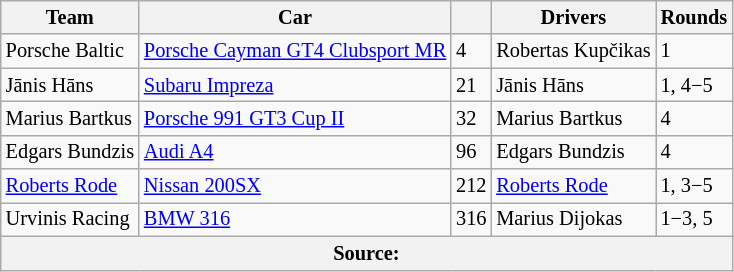<table class="wikitable" style="font-size: 85%">
<tr>
<th>Team</th>
<th>Car</th>
<th></th>
<th>Drivers</th>
<th>Rounds</th>
</tr>
<tr>
<td> Porsche Baltic</td>
<td><a href='#'>Porsche Cayman GT4 Clubsport MR</a></td>
<td>4</td>
<td> Robertas Kupčikas</td>
<td>1</td>
</tr>
<tr>
<td> Jānis Hāns</td>
<td><a href='#'>Subaru Impreza</a></td>
<td>21</td>
<td> Jānis Hāns</td>
<td>1, 4−5</td>
</tr>
<tr>
<td> Marius Bartkus</td>
<td><a href='#'>Porsche 991 GT3 Cup II</a></td>
<td>32</td>
<td> Marius Bartkus</td>
<td>4</td>
</tr>
<tr>
<td> Edgars Bundzis</td>
<td><a href='#'>Audi A4</a></td>
<td>96</td>
<td> Edgars Bundzis</td>
<td>4</td>
</tr>
<tr>
<td> <a href='#'>Roberts Rode</a></td>
<td><a href='#'>Nissan 200SX</a></td>
<td>212</td>
<td> <a href='#'>Roberts Rode</a></td>
<td>1, 3−5</td>
</tr>
<tr>
<td> Urvinis Racing</td>
<td><a href='#'>BMW 316</a></td>
<td>316</td>
<td> Marius Dijokas</td>
<td>1−3, 5</td>
</tr>
<tr>
<th colspan=5>Source:</th>
</tr>
</table>
